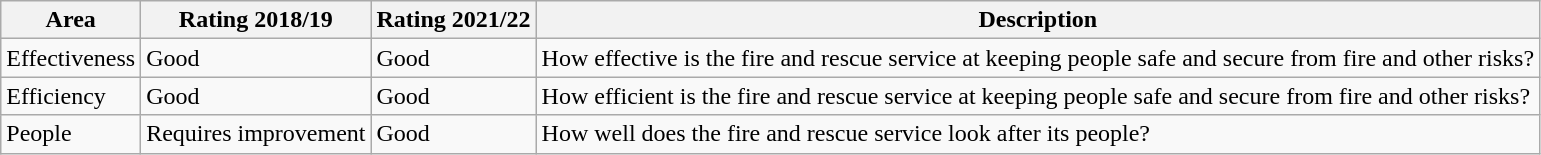<table class="wikitable">
<tr>
<th>Area</th>
<th>Rating 2018/19</th>
<th>Rating 2021/22</th>
<th>Description</th>
</tr>
<tr>
<td>Effectiveness</td>
<td>Good</td>
<td>Good</td>
<td>How effective is the fire and rescue service at keeping people safe and secure from fire and other risks?</td>
</tr>
<tr>
<td>Efficiency</td>
<td>Good</td>
<td>Good</td>
<td>How efficient is the fire and rescue service at keeping people safe and secure from fire and other risks?</td>
</tr>
<tr>
<td>People</td>
<td>Requires improvement</td>
<td>Good</td>
<td>How well does the fire and rescue service look after its people?</td>
</tr>
</table>
